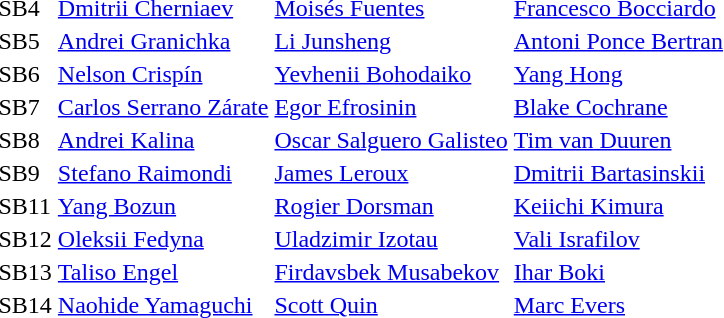<table>
<tr>
<td>SB4</td>
<td><a href='#'>Dmitrii Cherniaev</a><br></td>
<td><a href='#'>Moisés Fuentes</a><br></td>
<td><a href='#'>Francesco Bocciardo</a><br></td>
</tr>
<tr>
<td>SB5</td>
<td><a href='#'>Andrei Granichka</a><br></td>
<td><a href='#'>Li Junsheng</a><br></td>
<td><a href='#'>Antoni Ponce Bertran</a><br></td>
</tr>
<tr>
<td>SB6</td>
<td><a href='#'>Nelson Crispín</a><br></td>
<td><a href='#'>Yevhenii Bohodaiko</a><br></td>
<td><a href='#'>Yang Hong</a><br></td>
</tr>
<tr>
<td>SB7</td>
<td><a href='#'>Carlos Serrano Zárate</a><br></td>
<td><a href='#'>Egor Efrosinin</a><br></td>
<td><a href='#'>Blake Cochrane</a><br></td>
</tr>
<tr>
<td>SB8</td>
<td><a href='#'>Andrei Kalina</a><br></td>
<td><a href='#'>Oscar Salguero Galisteo</a><br></td>
<td><a href='#'>Tim van Duuren</a><br></td>
</tr>
<tr>
<td>SB9</td>
<td><a href='#'>Stefano Raimondi</a><br></td>
<td><a href='#'>James Leroux</a><br></td>
<td><a href='#'>Dmitrii Bartasinskii</a><br></td>
</tr>
<tr>
<td>SB11</td>
<td><a href='#'>Yang Bozun</a><br></td>
<td><a href='#'>Rogier Dorsman</a><br></td>
<td><a href='#'>Keiichi Kimura</a><br></td>
</tr>
<tr>
<td>SB12</td>
<td><a href='#'>Oleksii Fedyna</a><br></td>
<td><a href='#'>Uladzimir Izotau</a><br></td>
<td><a href='#'>Vali Israfilov</a><br></td>
</tr>
<tr>
<td>SB13</td>
<td><a href='#'>Taliso Engel</a><br></td>
<td><a href='#'>Firdavsbek Musabekov</a><br></td>
<td><a href='#'>Ihar Boki</a><br></td>
</tr>
<tr>
<td>SB14</td>
<td><a href='#'>Naohide Yamaguchi</a><br></td>
<td><a href='#'>Scott Quin</a><br></td>
<td><a href='#'>Marc Evers</a><br></td>
</tr>
</table>
